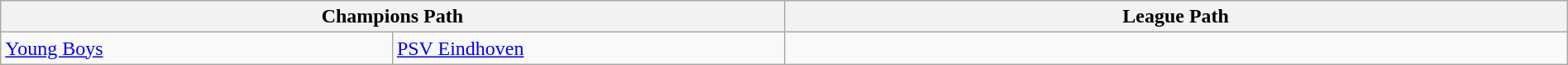<table class="wikitable" style="table-layout:fixed;width:100%;">
<tr>
<th colspan="2">Champions Path</th>
<th colspan="2">League Path</th>
</tr>
<tr>
<td width=25%> <a href='#'>Young Boys</a> </td>
<td width=25%> <a href='#'>PSV Eindhoven</a> </td>
<td width=50% colspan="2"></td>
</tr>
</table>
